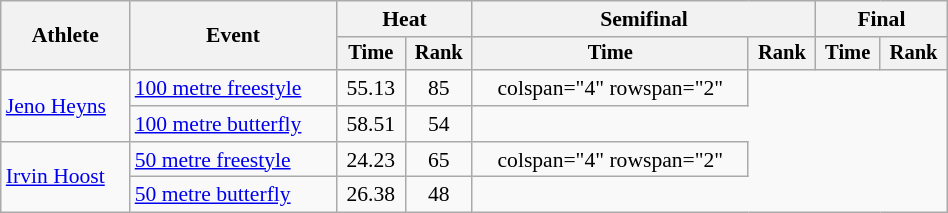<table class="wikitable" style="text-align:center; font-size:90%; width:50%;">
<tr>
<th rowspan="2">Athlete</th>
<th rowspan="2">Event</th>
<th colspan="2">Heat</th>
<th colspan="2">Semifinal</th>
<th colspan="2">Final</th>
</tr>
<tr style="font-size:95%">
<th>Time</th>
<th>Rank</th>
<th>Time</th>
<th>Rank</th>
<th>Time</th>
<th>Rank</th>
</tr>
<tr align=center>
<td align=left rowspan="2"><a href='#'>Jeno Heyns</a></td>
<td align=left><a href='#'>100 metre freestyle</a></td>
<td>55.13</td>
<td>85</td>
<td>colspan="4" rowspan="2"</td>
</tr>
<tr align=center>
<td align=left><a href='#'>100 metre butterfly</a></td>
<td>58.51</td>
<td>54</td>
</tr>
<tr align=center>
<td align=left rowspan="2"><a href='#'>Irvin Hoost</a></td>
<td align=left><a href='#'>50 metre freestyle</a></td>
<td>24.23</td>
<td>65</td>
<td>colspan="4" rowspan="2"</td>
</tr>
<tr align=center>
<td align=left><a href='#'>50 metre butterfly</a></td>
<td>26.38</td>
<td>48</td>
</tr>
</table>
